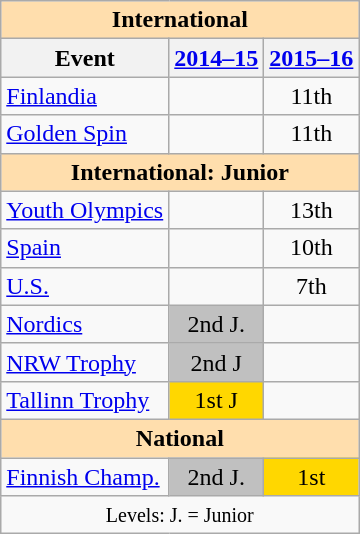<table class="wikitable" style="text-align:center">
<tr>
<th style="background-color: #ffdead; " colspan=3 align=center>International</th>
</tr>
<tr>
<th>Event</th>
<th><a href='#'>2014–15</a></th>
<th><a href='#'>2015–16</a></th>
</tr>
<tr>
<td align=left> <a href='#'>Finlandia</a></td>
<td></td>
<td>11th</td>
</tr>
<tr>
<td align=left> <a href='#'>Golden Spin</a></td>
<td></td>
<td>11th</td>
</tr>
<tr>
<th style="background-color: #ffdead; " colspan=3 align=center>International: Junior</th>
</tr>
<tr>
<td align=left><a href='#'>Youth Olympics</a></td>
<td></td>
<td>13th</td>
</tr>
<tr>
<td align=left> <a href='#'>Spain</a></td>
<td></td>
<td>10th</td>
</tr>
<tr>
<td align=left> <a href='#'>U.S.</a></td>
<td></td>
<td>7th</td>
</tr>
<tr>
<td align=left><a href='#'>Nordics</a></td>
<td bgcolor=silver>2nd J.</td>
<td></td>
</tr>
<tr>
<td align=left><a href='#'>NRW Trophy</a></td>
<td bgcolor=silver>2nd J</td>
<td></td>
</tr>
<tr>
<td align=left><a href='#'>Tallinn Trophy</a></td>
<td bgcolor=gold>1st J</td>
<td></td>
</tr>
<tr>
<th style="background-color: #ffdead; " colspan=7 align=center>National</th>
</tr>
<tr>
<td align=left><a href='#'>Finnish Champ.</a></td>
<td bgcolor=silver>2nd J.</td>
<td bgcolor=gold>1st</td>
</tr>
<tr>
<td colspan=7 align=center><small> Levels: J. = Junior </small></td>
</tr>
</table>
